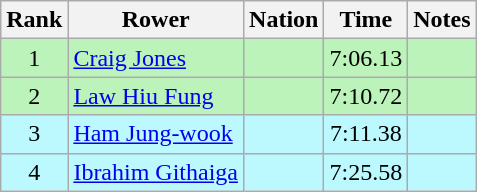<table class="wikitable sortable" style="text-align:center">
<tr>
<th>Rank</th>
<th>Rower</th>
<th>Nation</th>
<th>Time</th>
<th>Notes</th>
</tr>
<tr bgcolor=bbf3bb>
<td>1</td>
<td align=left><a href='#'>Craig Jones</a></td>
<td align=left></td>
<td>7:06.13</td>
<td></td>
</tr>
<tr bgcolor=bbf3bb>
<td>2</td>
<td align=left><a href='#'>Law Hiu Fung</a></td>
<td align=left></td>
<td>7:10.72</td>
<td></td>
</tr>
<tr bgcolor=bbf9ff>
<td>3</td>
<td align=left><a href='#'>Ham Jung-wook</a></td>
<td align=left></td>
<td>7:11.38</td>
<td></td>
</tr>
<tr bgcolor=bbf9ff>
<td>4</td>
<td align=left><a href='#'>Ibrahim Githaiga</a></td>
<td align=left></td>
<td>7:25.58</td>
<td></td>
</tr>
</table>
